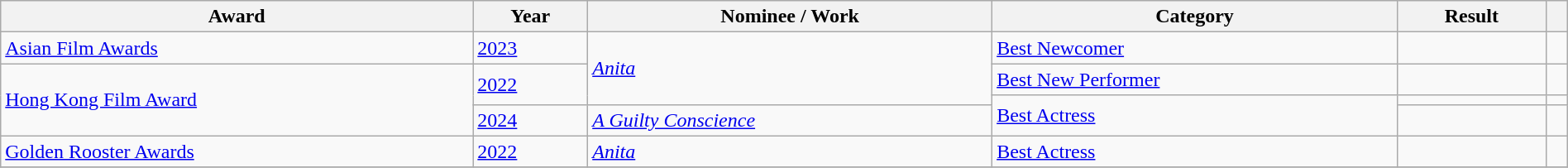<table class="wikitable plainrowheaders" style="width: 100%;">
<tr>
<th scope="col">Award</th>
<th scope="col">Year</th>
<th scope="col">Nominee / Work</th>
<th scope="col">Category</th>
<th scope="col">Result</th>
<th scope="col" class="unsortable"></th>
</tr>
<tr>
<td rowspan="1"><a href='#'>Asian Film Awards</a></td>
<td rowspan="1"><a href='#'>2023</a></td>
<td rowspan="3"><em><a href='#'>Anita</a></em></td>
<td><a href='#'>Best Newcomer</a></td>
<td></td>
<td></td>
</tr>
<tr>
<td rowspan="3"><a href='#'>Hong Kong Film Award</a></td>
<td rowspan="2"><a href='#'>2022</a></td>
<td><a href='#'>Best New Performer</a></td>
<td></td>
<td></td>
</tr>
<tr>
<td rowspan="2"><a href='#'>Best Actress</a></td>
<td></td>
<td></td>
</tr>
<tr>
<td rowspan="1"><a href='#'>2024</a></td>
<td rowspan="1"><em><a href='#'>A Guilty Conscience</a></em></td>
<td></td>
<td></td>
</tr>
<tr>
<td><a href='#'>Golden Rooster Awards</a></td>
<td><a href='#'>2022</a></td>
<td><em><a href='#'>Anita</a></em></td>
<td rowspan="1"><a href='#'>Best Actress</a></td>
<td></td>
<td></td>
</tr>
<tr>
</tr>
</table>
